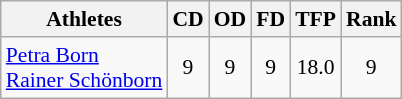<table class="wikitable" border="1" style="font-size:90%">
<tr>
<th>Athletes</th>
<th>CD</th>
<th>OD</th>
<th>FD</th>
<th>TFP</th>
<th>Rank</th>
</tr>
<tr align=center>
<td align=left><a href='#'>Petra Born</a><br><a href='#'>Rainer Schönborn</a></td>
<td>9</td>
<td>9</td>
<td>9</td>
<td>18.0</td>
<td>9</td>
</tr>
</table>
